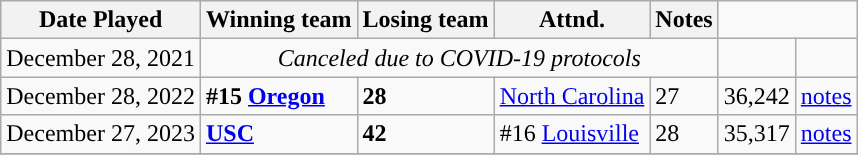<table class="wikitable">
<tr>
<th>Date Played</th>
<th>Winning team</th>
<th>Losing team</th>
<th>Attnd.</th>
<th>Notes</th>
</tr>
<tr>
<td>December 28, 2021</td>
<td colspan=4 align=center><em>Canceled due to COVID-19 protocols</em></td>
<td align=center></td>
<td></td>
</tr>
<tr>
<td>December 28, 2022</td>
<td><strong>#15 <a href='#'>Oregon</a></strong></td>
<td><strong>28</strong></td>
<td><a href='#'>North Carolina</a></td>
<td>27</td>
<td>36,242</td>
<td><a href='#'>notes</a></td>
</tr>
<tr>
<td>December 27, 2023</td>
<td><strong><a href='#'>USC</a></strong></td>
<td><strong>42</strong></td>
<td>#16 <a href='#'>Louisville</a></td>
<td>28</td>
<td>35,317</td>
<td><a href='#'>notes</a></td>
</tr>
<tr>
</tr>
</table>
